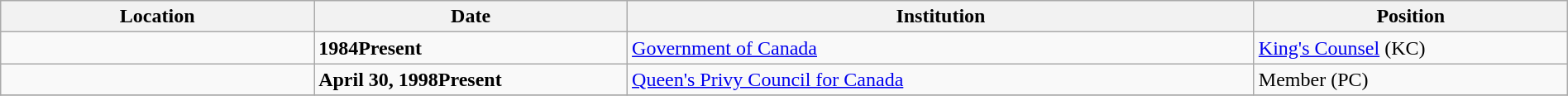<table class="wikitable" style="width:100%;">
<tr>
<th style="width:20%;">Location</th>
<th style="width:20%;">Date</th>
<th style="width:40%;">Institution</th>
<th style="width:20%;">Position</th>
</tr>
<tr>
<td></td>
<td><strong>1984Present</strong></td>
<td><a href='#'>Government of Canada</a></td>
<td><a href='#'>King's Counsel</a> (KC)</td>
</tr>
<tr>
<td></td>
<td><strong>April 30, 1998Present</strong></td>
<td><a href='#'>Queen's Privy Council for Canada</a></td>
<td>Member (PC)</td>
</tr>
<tr>
</tr>
</table>
